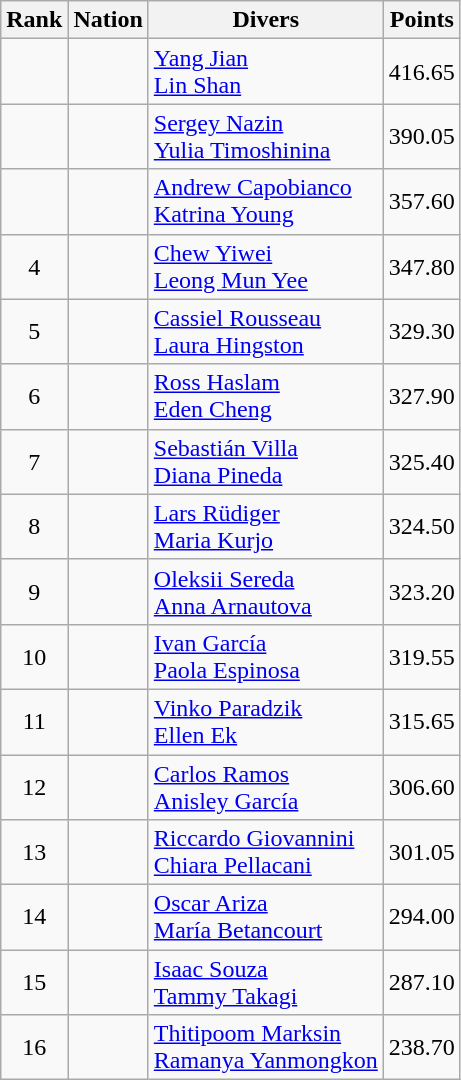<table class="wikitable sortable" style="text-align:center">
<tr>
<th>Rank</th>
<th>Nation</th>
<th>Divers</th>
<th>Points</th>
</tr>
<tr>
<td></td>
<td align=left></td>
<td align=left><a href='#'>Yang Jian</a><br><a href='#'>Lin Shan</a></td>
<td>416.65</td>
</tr>
<tr>
<td></td>
<td align=left></td>
<td align=left><a href='#'>Sergey Nazin</a><br><a href='#'>Yulia Timoshinina</a></td>
<td>390.05</td>
</tr>
<tr>
<td></td>
<td align=left></td>
<td align=left><a href='#'>Andrew Capobianco</a><br><a href='#'>Katrina Young</a></td>
<td>357.60</td>
</tr>
<tr>
<td>4</td>
<td align=left></td>
<td align=left><a href='#'>Chew Yiwei</a><br><a href='#'>Leong Mun Yee</a></td>
<td>347.80</td>
</tr>
<tr>
<td>5</td>
<td align=left></td>
<td align=left><a href='#'>Cassiel Rousseau</a><br><a href='#'>Laura Hingston</a></td>
<td>329.30</td>
</tr>
<tr>
<td>6</td>
<td align=left></td>
<td align=left><a href='#'>Ross Haslam</a><br><a href='#'>Eden Cheng</a></td>
<td>327.90</td>
</tr>
<tr>
<td>7</td>
<td align=left></td>
<td align=left><a href='#'>Sebastián Villa</a><br><a href='#'>Diana Pineda</a></td>
<td>325.40</td>
</tr>
<tr>
<td>8</td>
<td align=left></td>
<td align=left><a href='#'>Lars Rüdiger</a><br><a href='#'>Maria Kurjo</a></td>
<td>324.50</td>
</tr>
<tr>
<td>9</td>
<td align=left></td>
<td align=left><a href='#'>Oleksii Sereda</a><br><a href='#'>Anna Arnautova</a></td>
<td>323.20</td>
</tr>
<tr>
<td>10</td>
<td align=left></td>
<td align=left><a href='#'>Ivan García</a><br><a href='#'>Paola Espinosa</a></td>
<td>319.55</td>
</tr>
<tr>
<td>11</td>
<td align=left></td>
<td align=left><a href='#'>Vinko Paradzik</a><br><a href='#'>Ellen Ek</a></td>
<td>315.65</td>
</tr>
<tr>
<td>12</td>
<td align=left></td>
<td align=left><a href='#'>Carlos Ramos</a><br><a href='#'>Anisley García</a></td>
<td>306.60</td>
</tr>
<tr>
<td>13</td>
<td align=left></td>
<td align=left><a href='#'>Riccardo Giovannini</a><br><a href='#'>Chiara Pellacani</a></td>
<td>301.05</td>
</tr>
<tr>
<td>14</td>
<td align=left></td>
<td align=left><a href='#'>Oscar Ariza</a><br><a href='#'>María Betancourt</a></td>
<td>294.00</td>
</tr>
<tr>
<td>15</td>
<td align=left></td>
<td align=left><a href='#'>Isaac Souza</a><br><a href='#'>Tammy Takagi</a></td>
<td>287.10</td>
</tr>
<tr>
<td>16</td>
<td align=left></td>
<td align=left><a href='#'>Thitipoom Marksin</a><br><a href='#'>Ramanya Yanmongkon</a></td>
<td>238.70</td>
</tr>
</table>
